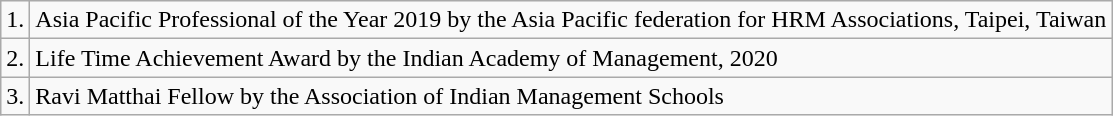<table class="wikitable">
<tr>
<td>1.</td>
<td>Asia Pacific Professional of the Year 2019 by the Asia Pacific federation for HRM Associations, Taipei, Taiwan</td>
</tr>
<tr>
<td>2.</td>
<td>Life Time Achievement Award by the Indian Academy of Management, 2020</td>
</tr>
<tr>
<td>3.</td>
<td>Ravi Matthai Fellow by the Association of Indian Management Schools</td>
</tr>
</table>
